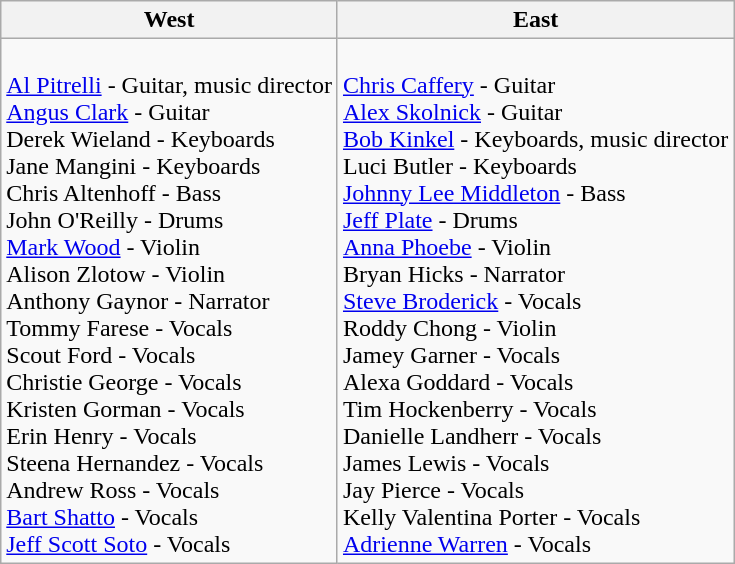<table class="wikitable" border="1">
<tr>
<th>West</th>
<th>East</th>
</tr>
<tr>
<td><br><a href='#'>Al Pitrelli</a> - Guitar, music director<br>
<a href='#'>Angus Clark</a> - Guitar<br>
Derek Wieland - Keyboards<br>
Jane Mangini - Keyboards<br>
Chris Altenhoff - Bass<br>
John O'Reilly - Drums<br>
<a href='#'>Mark Wood</a> - Violin<br>
Alison Zlotow - Violin<br>
Anthony Gaynor - Narrator<br>
Tommy Farese - Vocals<br>
Scout Ford - Vocals<br>
Christie George - Vocals<br>
Kristen Gorman - Vocals<br>
Erin Henry - Vocals<br>
Steena Hernandez - Vocals<br>
Andrew Ross - Vocals<br>
<a href='#'>Bart Shatto</a> - Vocals<br>
<a href='#'>Jeff Scott Soto</a> - Vocals<br></td>
<td><br><a href='#'>Chris Caffery</a> - Guitar<br>
<a href='#'>Alex Skolnick</a> - Guitar<br>
<a href='#'>Bob Kinkel</a> - Keyboards, music director<br>
Luci Butler - Keyboards<br>
<a href='#'>Johnny Lee Middleton</a> - Bass<br>
<a href='#'>Jeff Plate</a> - Drums<br>
<a href='#'>Anna Phoebe</a> - Violin<br>
Bryan Hicks - Narrator<br>
<a href='#'>Steve Broderick</a> - Vocals<br>
Roddy Chong - Violin<br>
Jamey Garner - Vocals<br>
Alexa Goddard - Vocals<br>
Tim Hockenberry - Vocals<br>
Danielle Landherr - Vocals<br>
James Lewis - Vocals<br>
Jay Pierce - Vocals<br>
Kelly Valentina Porter - Vocals<br>
<a href='#'>Adrienne Warren</a> - Vocals<br></td>
</tr>
</table>
